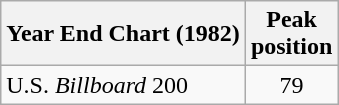<table class="wikitable">
<tr>
<th>Year End Chart (1982)</th>
<th>Peak<br>position</th>
</tr>
<tr>
<td>U.S. <em>Billboard</em> 200</td>
<td align="center">79</td>
</tr>
</table>
